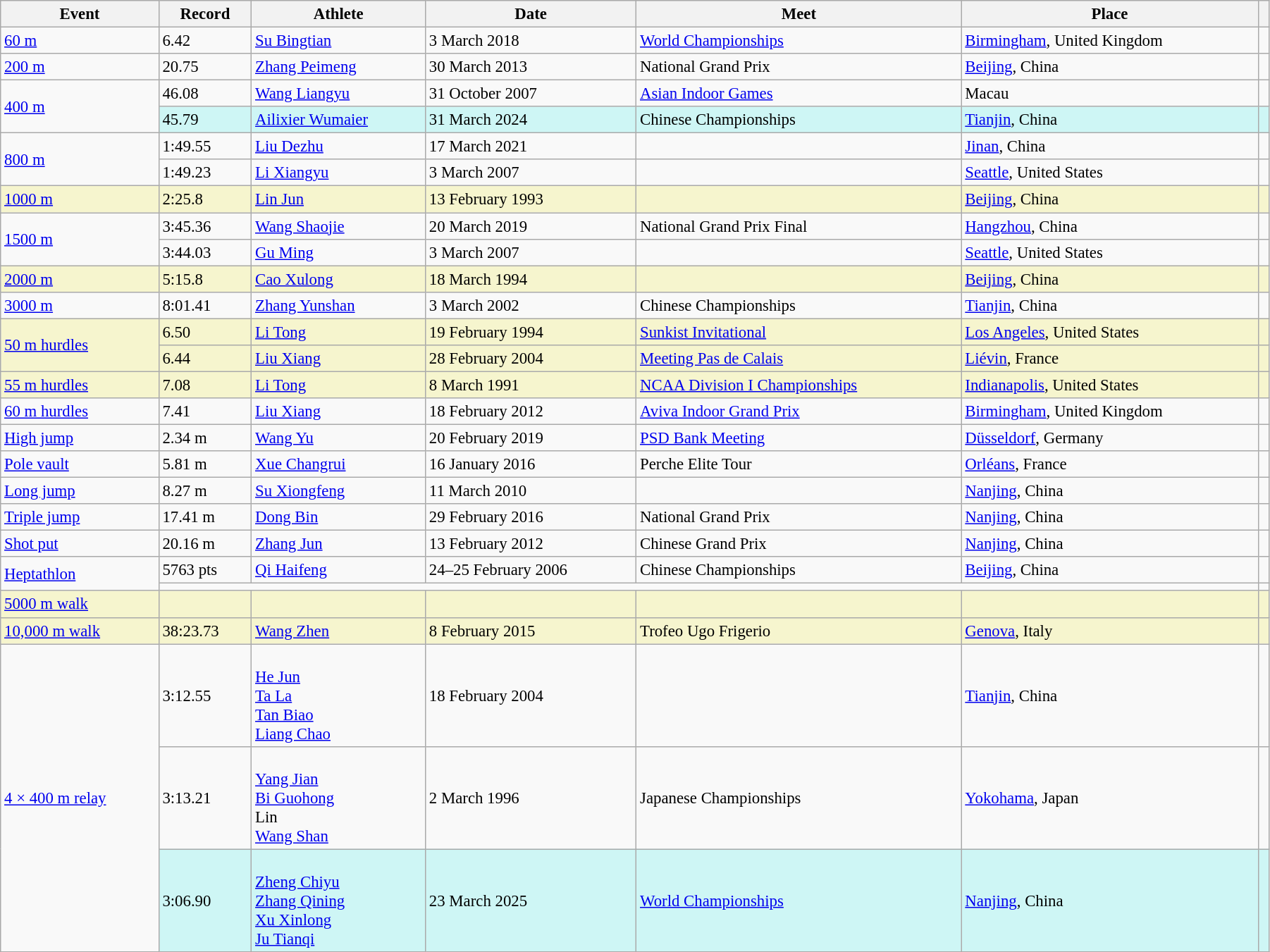<table class="wikitable" style="font-size:95%; width: 95%;">
<tr>
<th>Event</th>
<th>Record</th>
<th>Athlete</th>
<th>Date</th>
<th>Meet</th>
<th>Place</th>
<th></th>
</tr>
<tr>
<td><a href='#'>60 m</a></td>
<td>6.42</td>
<td><a href='#'>Su Bingtian</a></td>
<td>3 March 2018</td>
<td><a href='#'>World Championships</a></td>
<td><a href='#'>Birmingham</a>, United Kingdom</td>
<td></td>
</tr>
<tr>
<td><a href='#'>200 m</a></td>
<td>20.75</td>
<td><a href='#'>Zhang Peimeng</a></td>
<td>30 March 2013</td>
<td>National Grand Prix</td>
<td><a href='#'>Beijing</a>, China</td>
<td></td>
</tr>
<tr>
<td rowspan=2><a href='#'>400 m</a></td>
<td>46.08</td>
<td><a href='#'>Wang Liangyu</a></td>
<td>31 October 2007</td>
<td><a href='#'>Asian Indoor Games</a></td>
<td>Macau</td>
<td></td>
</tr>
<tr bgcolor=#CEF6F5>
<td>45.79</td>
<td><a href='#'>Ailixier Wumaier</a></td>
<td>31 March 2024</td>
<td>Chinese Championships</td>
<td><a href='#'>Tianjin</a>, China</td>
<td></td>
</tr>
<tr>
<td rowspan=2><a href='#'>800 m</a></td>
<td>1:49.55</td>
<td><a href='#'>Liu Dezhu</a></td>
<td>17 March 2021</td>
<td></td>
<td><a href='#'>Jinan</a>, China</td>
<td></td>
</tr>
<tr>
<td>1:49.23 </td>
<td><a href='#'>Li Xiangyu</a></td>
<td>3 March 2007</td>
<td></td>
<td><a href='#'>Seattle</a>, United States</td>
<td></td>
</tr>
<tr style="background:#f6F5CE;">
<td><a href='#'>1000 m</a></td>
<td>2:25.8 </td>
<td><a href='#'>Lin Jun</a></td>
<td>13 February 1993</td>
<td></td>
<td><a href='#'>Beijing</a>, China</td>
<td></td>
</tr>
<tr>
<td rowspan=2><a href='#'>1500 m</a></td>
<td>3:45.36</td>
<td><a href='#'>Wang Shaojie</a></td>
<td>20 March 2019</td>
<td>National Grand Prix Final</td>
<td><a href='#'>Hangzhou</a>, China</td>
<td></td>
</tr>
<tr>
<td>3:44.03 </td>
<td><a href='#'>Gu Ming</a></td>
<td>3 March 2007</td>
<td></td>
<td><a href='#'>Seattle</a>, United States</td>
<td></td>
</tr>
<tr style="background:#f6F5CE;">
<td><a href='#'>2000 m</a></td>
<td>5:15.8</td>
<td><a href='#'>Cao Xulong</a></td>
<td>18 March 1994</td>
<td></td>
<td><a href='#'>Beijing</a>, China</td>
<td></td>
</tr>
<tr>
<td><a href='#'>3000 m</a></td>
<td>8:01.41</td>
<td><a href='#'>Zhang Yunshan</a></td>
<td>3 March 2002</td>
<td>Chinese Championships</td>
<td><a href='#'>Tianjin</a>, China</td>
<td></td>
</tr>
<tr style="background:#f6F5CE;">
<td rowspan=2><a href='#'>50 m hurdles</a></td>
<td>6.50</td>
<td><a href='#'>Li Tong</a></td>
<td>19 February 1994</td>
<td><a href='#'>Sunkist Invitational</a></td>
<td><a href='#'>Los Angeles</a>, United States</td>
<td></td>
</tr>
<tr style="background:#f6F5CE;">
<td>6.44</td>
<td><a href='#'>Liu Xiang</a></td>
<td>28 February 2004</td>
<td><a href='#'>Meeting Pas de Calais</a></td>
<td><a href='#'>Liévin</a>, France</td>
<td></td>
</tr>
<tr style="background:#f6F5CE;">
<td><a href='#'>55 m hurdles</a></td>
<td>7.08</td>
<td><a href='#'>Li Tong</a></td>
<td>8 March 1991</td>
<td><a href='#'>NCAA Division I Championships</a></td>
<td><a href='#'>Indianapolis</a>, United States</td>
<td></td>
</tr>
<tr>
<td><a href='#'>60 m hurdles</a></td>
<td>7.41</td>
<td><a href='#'>Liu Xiang</a></td>
<td>18 February 2012</td>
<td><a href='#'>Aviva Indoor Grand Prix</a></td>
<td><a href='#'>Birmingham</a>, United Kingdom</td>
<td></td>
</tr>
<tr>
<td><a href='#'>High jump</a></td>
<td>2.34 m</td>
<td><a href='#'>Wang Yu</a></td>
<td>20 February 2019</td>
<td><a href='#'>PSD Bank Meeting</a></td>
<td><a href='#'>Düsseldorf</a>, Germany</td>
<td></td>
</tr>
<tr>
<td><a href='#'>Pole vault</a></td>
<td>5.81 m</td>
<td><a href='#'>Xue Changrui</a></td>
<td>16 January 2016</td>
<td>Perche Elite Tour</td>
<td><a href='#'>Orléans</a>, France</td>
<td></td>
</tr>
<tr>
<td><a href='#'>Long jump</a></td>
<td>8.27 m</td>
<td><a href='#'>Su Xiongfeng</a></td>
<td>11 March 2010</td>
<td></td>
<td><a href='#'>Nanjing</a>, China</td>
<td></td>
</tr>
<tr>
<td><a href='#'>Triple jump</a></td>
<td>17.41 m</td>
<td><a href='#'>Dong Bin</a></td>
<td>29 February 2016</td>
<td>National Grand Prix</td>
<td><a href='#'>Nanjing</a>, China</td>
<td></td>
</tr>
<tr>
<td><a href='#'>Shot put</a></td>
<td>20.16 m</td>
<td><a href='#'>Zhang Jun</a></td>
<td>13 February 2012</td>
<td>Chinese Grand Prix</td>
<td><a href='#'>Nanjing</a>, China</td>
<td></td>
</tr>
<tr>
<td rowspan=2><a href='#'>Heptathlon</a></td>
<td>5763 pts</td>
<td><a href='#'>Qi Haifeng</a></td>
<td>24–25 February 2006</td>
<td>Chinese Championships</td>
<td><a href='#'>Beijing</a>, China</td>
<td></td>
</tr>
<tr>
<td colspan=5></td>
<td></td>
</tr>
<tr style="background:#f6F5CE;">
<td><a href='#'>5000 m walk</a></td>
<td></td>
<td></td>
<td></td>
<td></td>
<td></td>
<td></td>
</tr>
<tr style="background:#f6F5CE;">
<td><a href='#'>10,000 m walk</a></td>
<td>38:23.73</td>
<td><a href='#'>Wang Zhen</a></td>
<td>8 February 2015</td>
<td>Trofeo Ugo Frigerio</td>
<td><a href='#'>Genova</a>, Italy</td>
<td></td>
</tr>
<tr>
<td rowspan=3><a href='#'>4 × 400 m relay</a></td>
<td>3:12.55</td>
<td><br><a href='#'>He Jun</a><br><a href='#'>Ta La</a><br><a href='#'>Tan Biao</a><br><a href='#'>Liang Chao</a></td>
<td>18 February 2004</td>
<td></td>
<td><a href='#'>Tianjin</a>, China</td>
<td></td>
</tr>
<tr>
<td>3:13.21</td>
<td><br><a href='#'>Yang Jian</a><br><a href='#'>Bi Guohong</a><br>Lin<br><a href='#'>Wang Shan</a></td>
<td>2 March 1996</td>
<td>Japanese Championships</td>
<td><a href='#'>Yokohama</a>, Japan</td>
<td></td>
</tr>
<tr bgcolor="#CEF6F5">
<td>3:06.90</td>
<td><br><a href='#'>Zheng Chiyu</a><br><a href='#'>Zhang Qining</a><br><a href='#'>Xu Xinlong</a><br><a href='#'>Ju Tianqi</a></td>
<td>23 March 2025</td>
<td><a href='#'>World Championships</a></td>
<td><a href='#'>Nanjing</a>, China</td>
<td></td>
</tr>
</table>
